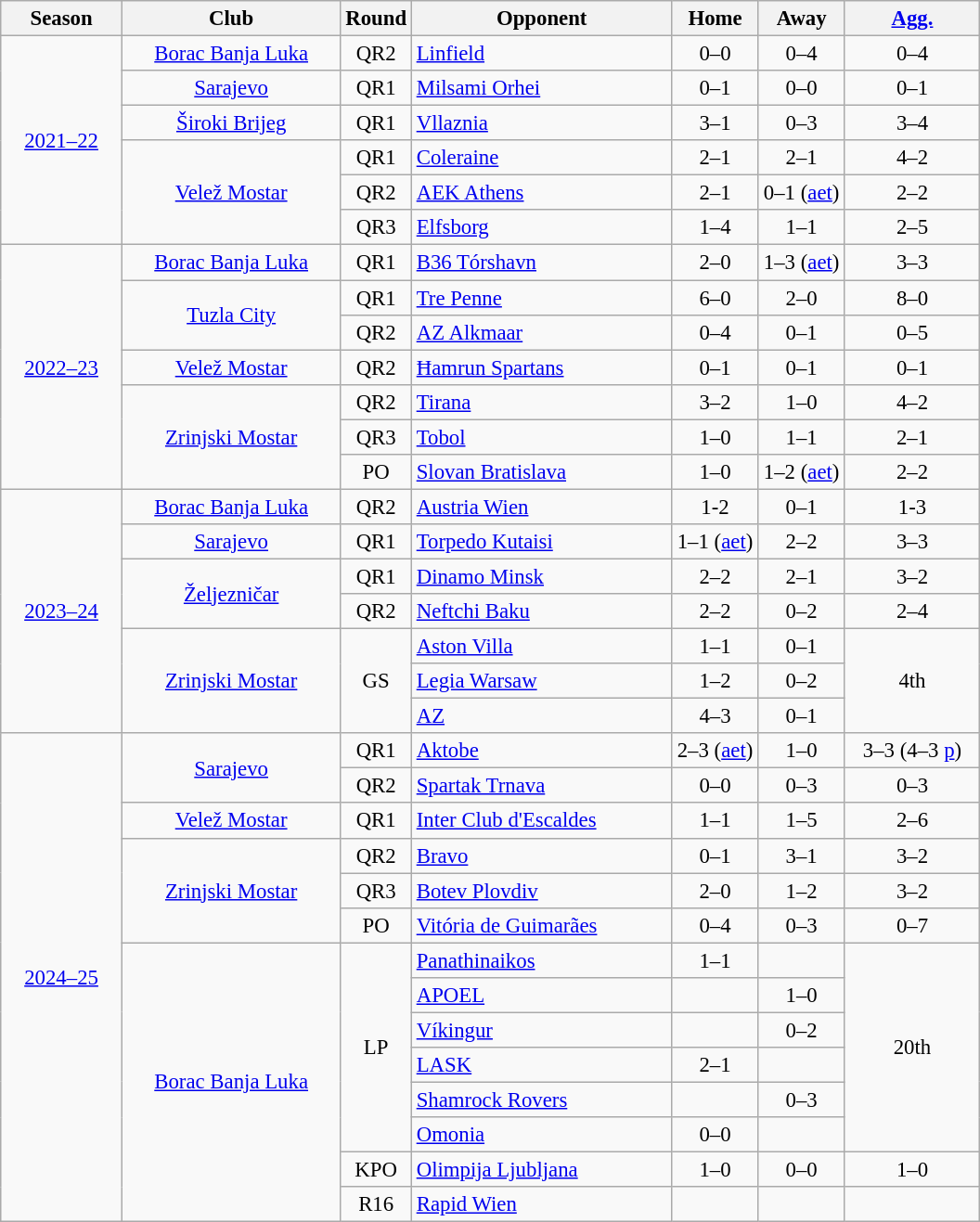<table class="wikitable" style="font-size:95%; text-align: center;">
<tr>
<th width="80">Season</th>
<th width="150">Club</th>
<th width="30">Round</th>
<th width="180">Opponent</th>
<th width="55">Home</th>
<th width="55">Away</th>
<th width="90"><a href='#'>Agg.</a></th>
</tr>
<tr>
<td rowspan=6><a href='#'>2021–22</a></td>
<td><a href='#'>Borac Banja Luka</a></td>
<td>QR2</td>
<td style="text-align:left"> <a href='#'>Linfield</a></td>
<td>0–0</td>
<td>0–4</td>
<td>0–4</td>
</tr>
<tr>
<td><a href='#'>Sarajevo</a></td>
<td>QR1</td>
<td style="text-align:left"> <a href='#'>Milsami Orhei</a></td>
<td>0–1</td>
<td>0–0</td>
<td>0–1</td>
</tr>
<tr>
<td><a href='#'>Široki Brijeg</a></td>
<td>QR1</td>
<td style="text-align:left"> <a href='#'>Vllaznia</a></td>
<td>3–1</td>
<td>0–3</td>
<td>3–4</td>
</tr>
<tr>
<td rowspan=3><a href='#'>Velež Mostar</a></td>
<td>QR1</td>
<td style="text-align:left"> <a href='#'>Coleraine</a></td>
<td>2–1</td>
<td>2–1</td>
<td>4–2</td>
</tr>
<tr>
<td>QR2</td>
<td style="text-align:left"> <a href='#'>AEK Athens</a></td>
<td>2–1</td>
<td>0–1 (<a href='#'>aet</a>)</td>
<td>2–2 </td>
</tr>
<tr>
<td>QR3</td>
<td style="text-align:left"> <a href='#'>Elfsborg</a></td>
<td>1–4</td>
<td>1–1</td>
<td>2–5</td>
</tr>
<tr>
<td rowspan=7><a href='#'>2022–23</a></td>
<td><a href='#'>Borac Banja Luka</a></td>
<td>QR1</td>
<td style="text-align:left"> <a href='#'>B36 Tórshavn</a></td>
<td>2–0</td>
<td>1–3 (<a href='#'>aet</a>)</td>
<td>3–3 </td>
</tr>
<tr>
<td rowspan=2><a href='#'>Tuzla City</a></td>
<td>QR1</td>
<td style="text-align:left"> <a href='#'>Tre Penne</a></td>
<td>6–0</td>
<td>2–0</td>
<td>8–0</td>
</tr>
<tr>
<td>QR2</td>
<td style="text-align:left"> <a href='#'>AZ Alkmaar</a></td>
<td>0–4</td>
<td>0–1</td>
<td>0–5</td>
</tr>
<tr>
<td><a href='#'>Velež Mostar</a></td>
<td>QR2</td>
<td style="text-align:left"> <a href='#'>Ħamrun Spartans</a></td>
<td>0–1</td>
<td>0–1</td>
<td>0–1</td>
</tr>
<tr>
<td rowspan=3><a href='#'>Zrinjski Mostar</a></td>
<td>QR2</td>
<td style="text-align:left"> <a href='#'>Tirana</a></td>
<td>3–2</td>
<td>1–0</td>
<td>4–2</td>
</tr>
<tr>
<td>QR3</td>
<td style="text-align:left"> <a href='#'>Tobol</a></td>
<td>1–0</td>
<td>1–1</td>
<td>2–1</td>
</tr>
<tr>
<td>PO</td>
<td style="text-align:left"> <a href='#'>Slovan Bratislava</a></td>
<td>1–0</td>
<td>1–2 (<a href='#'>aet</a>)</td>
<td>2–2 </td>
</tr>
<tr>
<td rowspan=7><a href='#'>2023–24</a></td>
<td><a href='#'>Borac Banja Luka</a></td>
<td>QR2</td>
<td style="text-align:left"> <a href='#'>Austria Wien</a></td>
<td>1-2</td>
<td>0–1</td>
<td>1-3</td>
</tr>
<tr>
<td><a href='#'>Sarajevo</a></td>
<td>QR1</td>
<td style="text-align:left"> <a href='#'>Torpedo Kutaisi</a></td>
<td>1–1 (<a href='#'>aet</a>)</td>
<td>2–2</td>
<td>3–3 </td>
</tr>
<tr>
<td rowspan=2><a href='#'>Željezničar</a></td>
<td>QR1</td>
<td style="text-align:left"> <a href='#'>Dinamo Minsk</a></td>
<td>2–2</td>
<td>2–1</td>
<td>3–2</td>
</tr>
<tr>
<td>QR2</td>
<td style="text-align:left"> <a href='#'>Neftchi Baku</a></td>
<td>2–2</td>
<td>0–2</td>
<td>2–4</td>
</tr>
<tr>
<td rowspan=3><a href='#'>Zrinjski Mostar</a></td>
<td rowspan=3>GS</td>
<td style="text-align:left"> <a href='#'>Aston Villa</a></td>
<td>1–1</td>
<td>0–1</td>
<td rowspan=3>4th</td>
</tr>
<tr>
<td style="text-align:left"> <a href='#'>Legia Warsaw</a></td>
<td>1–2</td>
<td>0–2</td>
</tr>
<tr>
<td style="text-align:left"> <a href='#'>AZ</a></td>
<td>4–3</td>
<td>0–1</td>
</tr>
<tr>
<td rowspan=14><a href='#'>2024–25</a></td>
<td rowspan=2><a href='#'>Sarajevo</a></td>
<td>QR1</td>
<td style="text-align:left"> <a href='#'>Aktobe</a></td>
<td>2–3 (<a href='#'>aet</a>)</td>
<td>1–0</td>
<td>3–3 (4–3 <a href='#'>p</a>)</td>
</tr>
<tr>
<td>QR2</td>
<td style="text-align:left"> <a href='#'>Spartak Trnava</a></td>
<td>0–0</td>
<td>0–3</td>
<td>0–3</td>
</tr>
<tr>
<td><a href='#'>Velež Mostar</a></td>
<td>QR1</td>
<td style="text-align:left"> <a href='#'>Inter Club d'Escaldes</a></td>
<td>1–1</td>
<td>1–5</td>
<td>2–6</td>
</tr>
<tr>
<td rowspan=3><a href='#'>Zrinjski Mostar</a></td>
<td>QR2</td>
<td style="text-align:left"> <a href='#'>Bravo</a></td>
<td>0–1</td>
<td>3–1</td>
<td>3–2</td>
</tr>
<tr>
<td>QR3</td>
<td style="text-align:left"> <a href='#'>Botev Plovdiv</a></td>
<td>2–0</td>
<td>1–2</td>
<td>3–2</td>
</tr>
<tr>
<td>PO</td>
<td style="text-align:left"> <a href='#'>Vitória de Guimarães</a></td>
<td>0–4</td>
<td>0–3</td>
<td>0–7</td>
</tr>
<tr>
<td rowspan=8><a href='#'>Borac Banja Luka</a></td>
<td rowspan=6>LP</td>
<td align="left"> <a href='#'>Panathinaikos</a></td>
<td>1–1</td>
<td></td>
<td rowspan=6>20th</td>
</tr>
<tr>
<td align="left"> <a href='#'>APOEL</a></td>
<td></td>
<td>1–0</td>
</tr>
<tr>
<td align="left"> <a href='#'>Víkingur</a></td>
<td></td>
<td>0–2</td>
</tr>
<tr>
<td align="left"> <a href='#'>LASK</a></td>
<td>2–1</td>
<td></td>
</tr>
<tr>
<td align="left"> <a href='#'>Shamrock Rovers</a></td>
<td></td>
<td>0–3</td>
</tr>
<tr>
<td align="left"> <a href='#'>Omonia</a></td>
<td>0–0</td>
<td></td>
</tr>
<tr>
<td>KPO</td>
<td align="left"> <a href='#'>Olimpija Ljubljana</a></td>
<td>1–0</td>
<td>0–0</td>
<td>1–0</td>
</tr>
<tr>
<td>R16</td>
<td align="left"> <a href='#'>Rapid Wien</a></td>
<td></td>
<td></td>
<td></td>
</tr>
</table>
